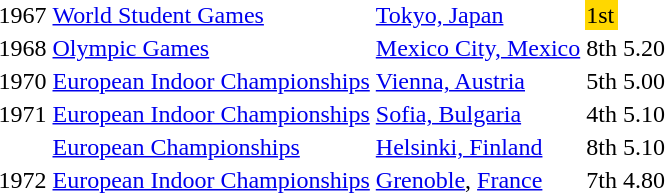<table>
<tr>
<td>1967</td>
<td><a href='#'>World Student Games</a></td>
<td><a href='#'>Tokyo, Japan</a></td>
<td bgcolor="gold">1st</td>
<td></td>
</tr>
<tr>
<td>1968</td>
<td><a href='#'>Olympic Games</a></td>
<td><a href='#'>Mexico City, Mexico</a></td>
<td>8th</td>
<td>5.20</td>
</tr>
<tr>
<td>1970</td>
<td><a href='#'>European Indoor Championships</a></td>
<td><a href='#'>Vienna, Austria</a></td>
<td>5th</td>
<td>5.00</td>
</tr>
<tr>
<td>1971</td>
<td><a href='#'>European Indoor Championships</a></td>
<td><a href='#'>Sofia, Bulgaria</a></td>
<td>4th</td>
<td>5.10</td>
</tr>
<tr>
<td></td>
<td><a href='#'>European Championships</a></td>
<td><a href='#'>Helsinki, Finland</a></td>
<td>8th</td>
<td>5.10</td>
</tr>
<tr>
<td>1972</td>
<td><a href='#'>European Indoor Championships</a></td>
<td><a href='#'>Grenoble</a>, <a href='#'>France</a></td>
<td>7th</td>
<td>4.80</td>
</tr>
</table>
